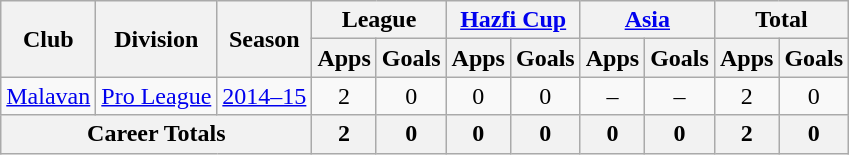<table class="wikitable" style="text-align: center;">
<tr>
<th rowspan="2">Club</th>
<th rowspan="2">Division</th>
<th rowspan="2">Season</th>
<th colspan="2">League</th>
<th colspan="2"><a href='#'>Hazfi Cup</a></th>
<th colspan="2"><a href='#'>Asia</a></th>
<th colspan="2">Total</th>
</tr>
<tr>
<th>Apps</th>
<th>Goals</th>
<th>Apps</th>
<th>Goals</th>
<th>Apps</th>
<th>Goals</th>
<th>Apps</th>
<th>Goals</th>
</tr>
<tr>
<td><a href='#'>Malavan</a></td>
<td><a href='#'>Pro League</a></td>
<td><a href='#'>2014–15</a></td>
<td>2</td>
<td>0</td>
<td>0</td>
<td>0</td>
<td>–</td>
<td>–</td>
<td>2</td>
<td>0</td>
</tr>
<tr>
<th colspan=3>Career Totals</th>
<th>2</th>
<th>0</th>
<th>0</th>
<th>0</th>
<th>0</th>
<th>0</th>
<th>2</th>
<th>0</th>
</tr>
</table>
